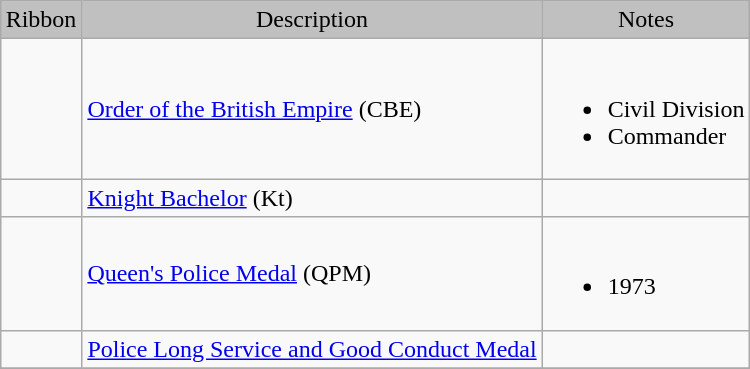<table class="wikitable" style="margin:1em auto;">
<tr style="background:silver;" align="center">
<td>Ribbon</td>
<td>Description</td>
<td>Notes</td>
</tr>
<tr>
<td></td>
<td><a href='#'>Order of the British Empire</a> (CBE)</td>
<td><br><ul><li>Civil Division</li><li>Commander</li></ul></td>
</tr>
<tr>
<td></td>
<td><a href='#'>Knight Bachelor</a> (Kt)</td>
<td></td>
</tr>
<tr>
<td></td>
<td><a href='#'>Queen's Police Medal</a> (QPM)</td>
<td><br><ul><li>1973</li></ul></td>
</tr>
<tr>
<td></td>
<td><a href='#'>Police Long Service and Good Conduct Medal</a></td>
<td></td>
</tr>
<tr>
</tr>
</table>
